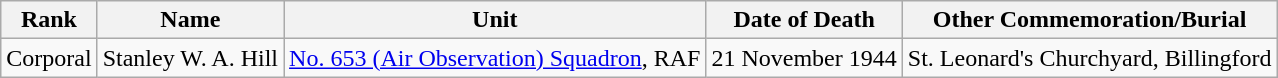<table class="wikitable">
<tr>
<th>Rank</th>
<th>Name</th>
<th>Unit</th>
<th>Date of Death</th>
<th>Other Commemoration/Burial</th>
</tr>
<tr>
<td>Corporal</td>
<td>Stanley W. A. Hill</td>
<td><a href='#'>No. 653 (Air Observation) Squadron</a>, RAF</td>
<td>21 November 1944</td>
<td>St. Leonard's Churchyard, Billingford</td>
</tr>
</table>
